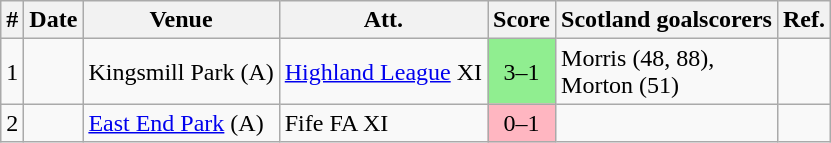<table class="wikitable sortable">
<tr>
<th>#</th>
<th>Date</th>
<th>Venue</th>
<th>Att.</th>
<th>Score</th>
<th class=unsortable>Scotland goalscorers</th>
<th class=unsortable>Ref.</th>
</tr>
<tr>
<td>1</td>
<td></td>
<td>Kingsmill Park (A)</td>
<td><a href='#'>Highland League</a> XI</td>
<td align=center bgcolor=lightgreen> 3–1</td>
<td>Morris (48, 88),<br>Morton (51)</td>
<td></td>
</tr>
<tr>
<td>2</td>
<td></td>
<td><a href='#'>East End Park</a> (A)</td>
<td>Fife FA XI</td>
<td align=center bgcolor=lightpink> 0–1</td>
<td></td>
<td></td>
</tr>
</table>
